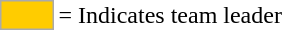<table>
<tr>
<td style="background:#fc0; border:1px solid #aaa; width:2em;"></td>
<td>= Indicates team leader</td>
</tr>
</table>
